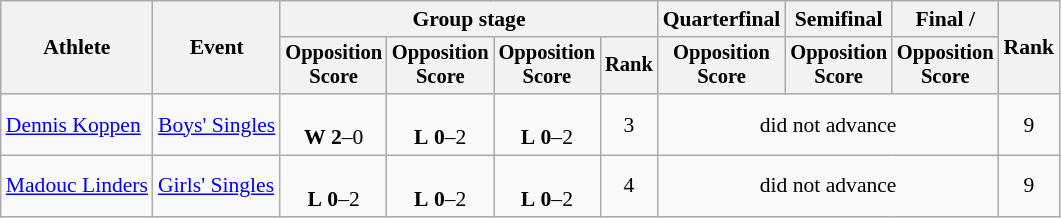<table class="wikitable" style="font-size:90%">
<tr>
<th rowspan=2>Athlete</th>
<th rowspan=2>Event</th>
<th colspan=4>Group stage</th>
<th>Quarterfinal</th>
<th>Semifinal</th>
<th>Final / </th>
<th rowspan=2>Rank</th>
</tr>
<tr style="font-size:95%">
<th>Opposition<br>Score</th>
<th>Opposition<br>Score</th>
<th>Opposition<br>Score</th>
<th>Rank</th>
<th>Opposition<br>Score</th>
<th>Opposition<br>Score</th>
<th>Opposition<br>Score</th>
</tr>
<tr align=center>
<td align=left><a href='#'>Dennis Koppen</a></td>
<td align=left><a href='#'>Boys' Singles</a></td>
<td><br><strong>W</strong> <strong>2</strong>–0</td>
<td><br><strong>L</strong> <strong>0</strong>–2</td>
<td><br><strong>L</strong> <strong>0</strong>–2</td>
<td>3</td>
<td colspan=3>did not advance</td>
<td>9</td>
</tr>
<tr align=center>
<td align=left><a href='#'>Madouc Linders</a></td>
<td align=left><a href='#'>Girls' Singles</a></td>
<td><br><strong>L</strong> <strong>0</strong>–2</td>
<td><br><strong>L</strong> <strong>0</strong>–2</td>
<td><br><strong>L</strong> <strong>0</strong>–2</td>
<td>4</td>
<td colspan=3>did not advance</td>
<td>9</td>
</tr>
</table>
